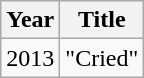<table class="wikitable">
<tr>
<th>Year</th>
<th>Title</th>
</tr>
<tr>
<td>2013</td>
<td>"Cried"</td>
</tr>
</table>
